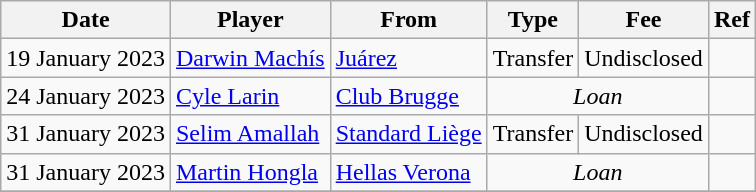<table class="wikitable">
<tr>
<th>Date</th>
<th>Player</th>
<th>From</th>
<th>Type</th>
<th>Fee</th>
<th>Ref</th>
</tr>
<tr>
<td>19 January 2023</td>
<td> <a href='#'>Darwin Machís</a></td>
<td> <a href='#'>Juárez</a></td>
<td align=center>Transfer</td>
<td align=center>Undisclosed</td>
<td align=center></td>
</tr>
<tr>
<td>24 January 2023</td>
<td> <a href='#'>Cyle Larin</a></td>
<td> <a href='#'>Club Brugge</a></td>
<td colspan=2 align=center><em>Loan</em></td>
<td align=center></td>
</tr>
<tr>
<td>31 January 2023</td>
<td> <a href='#'>Selim Amallah</a></td>
<td> <a href='#'>Standard Liège</a></td>
<td align=center>Transfer</td>
<td align=center>Undisclosed</td>
<td align=center></td>
</tr>
<tr>
<td>31 January 2023</td>
<td> <a href='#'>Martin Hongla</a></td>
<td> <a href='#'>Hellas Verona</a></td>
<td colspan=2 align=center><em>Loan</em></td>
<td align=center></td>
</tr>
<tr>
</tr>
</table>
